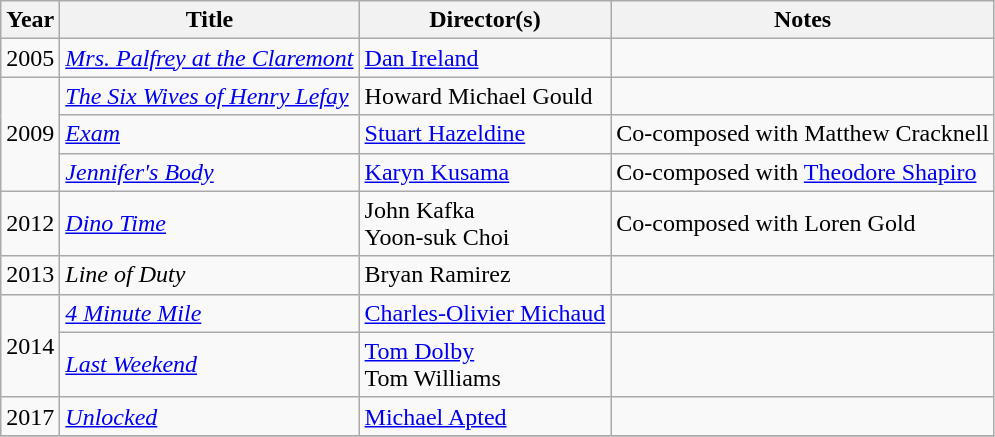<table class="wikitable sortable">
<tr>
<th>Year</th>
<th>Title</th>
<th>Director(s)</th>
<th class="unsortable">Notes</th>
</tr>
<tr>
<td>2005</td>
<td><em><a href='#'>Mrs. Palfrey at the Claremont</a></em></td>
<td><a href='#'>Dan Ireland</a></td>
<td></td>
</tr>
<tr>
<td rowspan=3>2009</td>
<td><em><a href='#'>The Six Wives of Henry Lefay</a></em></td>
<td>Howard Michael Gould</td>
<td></td>
</tr>
<tr>
<td><em><a href='#'>Exam</a></em></td>
<td><a href='#'>Stuart Hazeldine</a></td>
<td>Co-composed with Matthew Cracknell</td>
</tr>
<tr>
<td><em><a href='#'>Jennifer's Body</a></em></td>
<td><a href='#'>Karyn Kusama</a></td>
<td>Co-composed with <a href='#'>Theodore Shapiro</a></td>
</tr>
<tr>
<td>2012</td>
<td><em><a href='#'>Dino Time</a></em></td>
<td>John Kafka<br>Yoon-suk Choi</td>
<td>Co-composed with Loren Gold</td>
</tr>
<tr>
<td>2013</td>
<td><em>Line of Duty</em></td>
<td>Bryan Ramirez</td>
<td></td>
</tr>
<tr>
<td rowspan=2>2014</td>
<td><em><a href='#'>4 Minute Mile</a></em></td>
<td><a href='#'>Charles-Olivier Michaud</a></td>
<td></td>
</tr>
<tr>
<td><em><a href='#'>Last Weekend</a></em></td>
<td><a href='#'>Tom Dolby</a><br>Tom Williams</td>
<td></td>
</tr>
<tr>
<td>2017</td>
<td><em><a href='#'>Unlocked</a></em></td>
<td><a href='#'>Michael Apted</a></td>
<td></td>
</tr>
<tr>
</tr>
</table>
